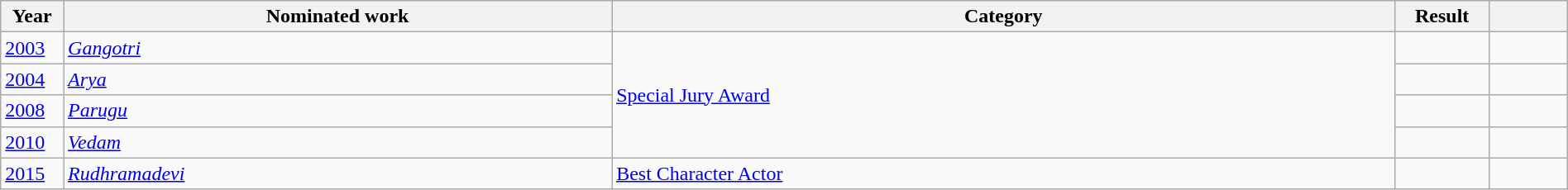<table class="wikitable" style="width:100%;">
<tr>
<th scope="col" style="width:4%;">Year</th>
<th scope="col" style="width:35%;">Nominated work</th>
<th scope="col" style="width:50%;">Category</th>
<th scope="col" style="width:6%;">Result</th>
<th scope="col" style="width:5%;"></th>
</tr>
<tr>
<td><a href='#'>2003</a></td>
<td><em><a href='#'>Gangotri</a></em></td>
<td rowspan="4"><a href='#'>Special Jury Award</a></td>
<td></td>
<td></td>
</tr>
<tr>
<td><a href='#'>2004</a></td>
<td><em><a href='#'>Arya</a></em></td>
<td></td>
<td></td>
</tr>
<tr>
<td><a href='#'>2008</a></td>
<td><em><a href='#'>Parugu</a></em></td>
<td></td>
<td></td>
</tr>
<tr>
<td><a href='#'>2010</a></td>
<td><em><a href='#'>Vedam</a></em></td>
<td></td>
<td></td>
</tr>
<tr>
<td><a href='#'>2015</a></td>
<td><a href='#'><em>Rudhramadevi</em></a></td>
<td><a href='#'>Best Character Actor</a></td>
<td></td>
<td></td>
</tr>
</table>
